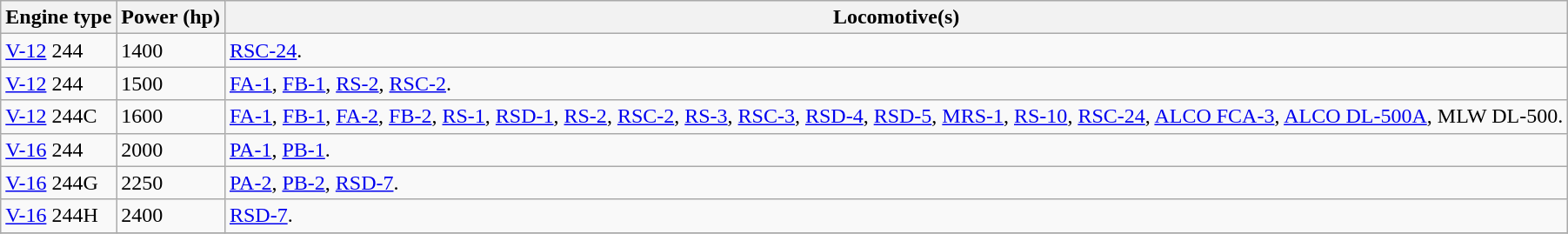<table class="wikitable sortable">
<tr>
<th>Engine type</th>
<th>Power (hp)</th>
<th class="unsortable">Locomotive(s)</th>
</tr>
<tr>
<td><a href='#'>V-12</a> 244</td>
<td>1400</td>
<td><a href='#'>RSC-24</a>.</td>
</tr>
<tr>
<td><a href='#'>V-12</a> 244</td>
<td>1500</td>
<td><a href='#'>FA-1</a>, <a href='#'>FB-1</a>, <a href='#'>RS-2</a>, <a href='#'>RSC-2</a>.</td>
</tr>
<tr>
<td><a href='#'>V-12</a> 244C</td>
<td>1600</td>
<td><a href='#'>FA-1</a>, <a href='#'>FB-1</a>, <a href='#'>FA-2</a>, <a href='#'>FB-2</a>, <a href='#'>RS-1</a>, <a href='#'>RSD-1</a>, <a href='#'>RS-2</a>, <a href='#'>RSC-2</a>, <a href='#'>RS-3</a>, <a href='#'>RSC-3</a>, <a href='#'>RSD-4</a>, <a href='#'>RSD-5</a>, <a href='#'>MRS-1</a>, <a href='#'>RS-10</a>, <a href='#'>RSC-24</a>, <a href='#'>ALCO FCA-3</a>, <a href='#'>ALCO DL-500A</a>, MLW DL-500.</td>
</tr>
<tr>
<td><a href='#'>V-16</a> 244</td>
<td>2000</td>
<td><a href='#'>PA-1</a>, <a href='#'>PB-1</a>.</td>
</tr>
<tr>
<td><a href='#'>V-16</a> 244G</td>
<td>2250</td>
<td><a href='#'>PA-2</a>, <a href='#'>PB-2</a>, <a href='#'>RSD-7</a>.</td>
</tr>
<tr>
<td><a href='#'>V-16</a> 244H</td>
<td>2400</td>
<td><a href='#'>RSD-7</a>.</td>
</tr>
<tr>
</tr>
</table>
